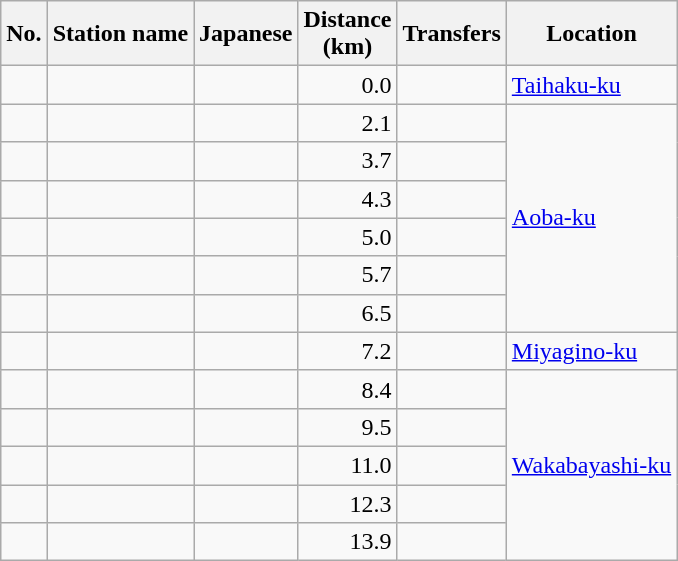<table class="wikitable">
<tr>
<th>No.</th>
<th>Station name</th>
<th>Japanese</th>
<th>Distance<br>(km)</th>
<th>Transfers</th>
<th>Location</th>
</tr>
<tr>
<td></td>
<td></td>
<td></td>
<td align="right">0.0</td>
<td></td>
<td><a href='#'>Taihaku-ku</a></td>
</tr>
<tr>
<td></td>
<td></td>
<td></td>
<td align="right">2.1</td>
<td></td>
<td rowspan="6"><a href='#'>Aoba-ku</a></td>
</tr>
<tr>
<td></td>
<td></td>
<td></td>
<td align="right">3.7</td>
<td></td>
</tr>
<tr>
<td></td>
<td></td>
<td></td>
<td align="right">4.3</td>
<td></td>
</tr>
<tr>
<td></td>
<td></td>
<td></td>
<td align="right">5.0</td>
<td></td>
</tr>
<tr>
<td></td>
<td></td>
<td></td>
<td align="right">5.7</td>
<td></td>
</tr>
<tr>
<td></td>
<td></td>
<td></td>
<td align="right">6.5</td>
<td></td>
</tr>
<tr>
<td></td>
<td></td>
<td></td>
<td align="right">7.2</td>
<td></td>
<td><a href='#'>Miyagino-ku</a></td>
</tr>
<tr>
<td></td>
<td></td>
<td></td>
<td align="right">8.4</td>
<td></td>
<td rowspan="5"><a href='#'>Wakabayashi-ku</a></td>
</tr>
<tr>
<td></td>
<td></td>
<td></td>
<td align="right">9.5</td>
<td></td>
</tr>
<tr>
<td></td>
<td></td>
<td></td>
<td align="right">11.0</td>
<td></td>
</tr>
<tr>
<td></td>
<td></td>
<td></td>
<td align="right">12.3</td>
<td></td>
</tr>
<tr>
<td></td>
<td></td>
<td></td>
<td align="right">13.9</td>
<td></td>
</tr>
</table>
